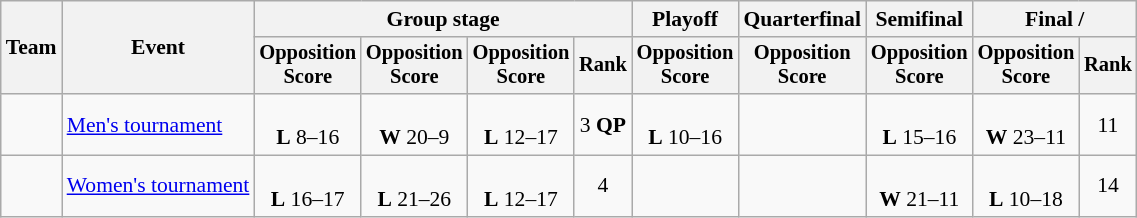<table class="wikitable" style="text-align:center; font-size:90%;">
<tr>
<th rowspan=2>Team</th>
<th rowspan=2>Event</th>
<th colspan=4>Group stage</th>
<th>Playoff</th>
<th>Quarterfinal</th>
<th>Semifinal</th>
<th colspan=2>Final / </th>
</tr>
<tr style=font-size:95%>
<th>Opposition<br>Score</th>
<th>Opposition<br>Score</th>
<th>Opposition<br>Score</th>
<th>Rank</th>
<th>Opposition<br>Score</th>
<th>Opposition<br>Score</th>
<th>Opposition<br>Score</th>
<th>Opposition<br>Score</th>
<th>Rank</th>
</tr>
<tr>
<td align=left></td>
<td align=left><a href='#'>Men's tournament</a></td>
<td> <br> <strong>L</strong> 8–16</td>
<td> <br> <strong>W</strong> 20–9</td>
<td> <br> <strong>L</strong> 12–17</td>
<td>3 <strong>QP</strong></td>
<td> <br> <strong>L</strong> 10–16</td>
<td></td>
<td><br> <strong>L</strong> 15–16</td>
<td><br> <strong>W</strong> 23–11</td>
<td>11</td>
</tr>
<tr>
<td align=left></td>
<td align=left><a href='#'>Women's tournament</a></td>
<td> <br> <strong>L</strong> 16–17</td>
<td> <br> <strong>L</strong> 21–26</td>
<td> <br> <strong>L</strong> 12–17</td>
<td>4</td>
<td></td>
<td></td>
<td><br> <strong>W</strong> 21–11</td>
<td><br> <strong>L</strong> 10–18</td>
<td>14</td>
</tr>
</table>
